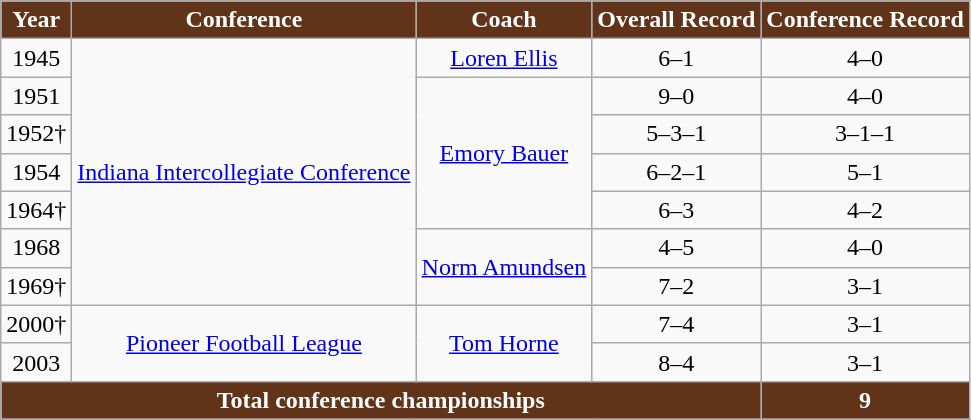<table class="wikitable" style="text-align:center">
<tr>
<th style="background:#613318; color:white;">Year</th>
<th style="background:#613318; color:white;">Conference</th>
<th style="background:#613318; color:white;">Coach</th>
<th style="background:#613318; color:white;">Overall Record</th>
<th style="background:#613318; color:white;">Conference Record</th>
</tr>
<tr>
<td>1945</td>
<td rowspan="7"><a href='#'>Indiana Intercollegiate Conference</a></td>
<td><a href='#'>Loren Ellis</a></td>
<td>6–1</td>
<td>4–0</td>
</tr>
<tr>
<td>1951</td>
<td rowspan="4"><a href='#'>Emory Bauer</a></td>
<td>9–0</td>
<td>4–0</td>
</tr>
<tr>
<td>1952†</td>
<td>5–3–1</td>
<td>3–1–1</td>
</tr>
<tr>
<td>1954</td>
<td>6–2–1</td>
<td>5–1</td>
</tr>
<tr>
<td>1964†</td>
<td>6–3</td>
<td>4–2</td>
</tr>
<tr>
<td>1968</td>
<td rowspan="2"><a href='#'>Norm Amundsen</a></td>
<td>4–5</td>
<td>4–0</td>
</tr>
<tr>
<td>1969†</td>
<td>7–2</td>
<td>3–1</td>
</tr>
<tr>
<td>2000†</td>
<td rowspan="2"><a href='#'>Pioneer Football League</a></td>
<td rowspan="2"><a href='#'>Tom Horne</a></td>
<td>7–4</td>
<td>3–1</td>
</tr>
<tr>
<td>2003</td>
<td>8–4</td>
<td>3–1</td>
</tr>
<tr style="background:#613318; color:white; font-weight:bold;">
<td colspan=4>Total conference championships</td>
<td colspan=2>9</td>
</tr>
<tr>
</tr>
</table>
